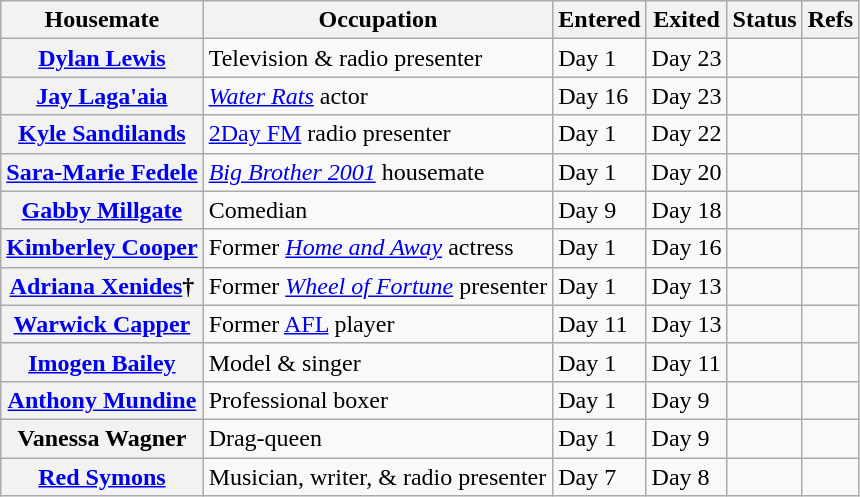<table class="wikitable sortable" style="text-align:left; width:auto">
<tr>
<th>Housemate</th>
<th>Occupation</th>
<th>Entered</th>
<th>Exited</th>
<th>Status</th>
<th>Refs</th>
</tr>
<tr>
<th><a href='#'>Dylan Lewis</a></th>
<td>Television & radio presenter</td>
<td>Day 1</td>
<td>Day 23</td>
<td></td>
<td></td>
</tr>
<tr>
<th><a href='#'>Jay Laga'aia</a></th>
<td><em><a href='#'>Water Rats</a></em> actor</td>
<td>Day 16</td>
<td>Day 23</td>
<td></td>
<td></td>
</tr>
<tr>
<th><a href='#'>Kyle Sandilands</a></th>
<td><a href='#'>2Day FM</a> radio presenter</td>
<td>Day 1</td>
<td>Day 22</td>
<td></td>
<td></td>
</tr>
<tr>
<th><a href='#'>Sara-Marie Fedele</a></th>
<td><em><a href='#'>Big Brother 2001</a></em> housemate</td>
<td>Day 1</td>
<td>Day 20</td>
<td></td>
<td></td>
</tr>
<tr>
<th><a href='#'>Gabby Millgate</a></th>
<td>Comedian</td>
<td>Day 9</td>
<td>Day 18</td>
<td></td>
<td></td>
</tr>
<tr>
<th><a href='#'>Kimberley Cooper</a></th>
<td>Former <em><a href='#'>Home and Away</a></em> actress</td>
<td>Day 1</td>
<td>Day 16</td>
<td></td>
<td></td>
</tr>
<tr>
<th><a href='#'>Adriana Xenides</a><strong>†</strong></th>
<td>Former <em><a href='#'>Wheel of Fortune</a></em> presenter</td>
<td>Day 1</td>
<td>Day 13</td>
<td></td>
<td></td>
</tr>
<tr>
<th><a href='#'>Warwick Capper</a></th>
<td>Former <a href='#'>AFL</a> player</td>
<td>Day 11</td>
<td>Day 13</td>
<td></td>
<td></td>
</tr>
<tr>
<th><a href='#'>Imogen Bailey</a></th>
<td>Model & singer</td>
<td>Day 1</td>
<td>Day 11</td>
<td></td>
<td></td>
</tr>
<tr>
<th><a href='#'>Anthony Mundine</a></th>
<td>Professional boxer</td>
<td>Day 1</td>
<td>Day 9</td>
<td></td>
<td></td>
</tr>
<tr>
<th>Vanessa Wagner </th>
<td>Drag-queen</td>
<td>Day 1</td>
<td>Day 9</td>
<td></td>
<td></td>
</tr>
<tr>
<th><a href='#'>Red Symons</a></th>
<td>Musician, writer, & radio presenter</td>
<td>Day 7</td>
<td>Day 8</td>
<td></td>
<td></td>
</tr>
</table>
